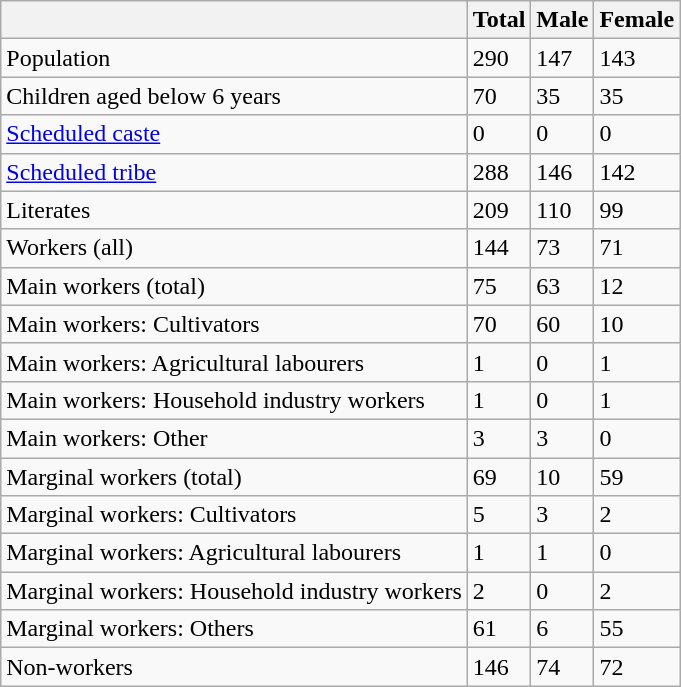<table class="wikitable sortable">
<tr>
<th></th>
<th>Total</th>
<th>Male</th>
<th>Female</th>
</tr>
<tr>
<td>Population</td>
<td>290</td>
<td>147</td>
<td>143</td>
</tr>
<tr>
<td>Children aged below 6 years</td>
<td>70</td>
<td>35</td>
<td>35</td>
</tr>
<tr>
<td><a href='#'>Scheduled caste</a></td>
<td>0</td>
<td>0</td>
<td>0</td>
</tr>
<tr>
<td><a href='#'>Scheduled tribe</a></td>
<td>288</td>
<td>146</td>
<td>142</td>
</tr>
<tr>
<td>Literates</td>
<td>209</td>
<td>110</td>
<td>99</td>
</tr>
<tr>
<td>Workers (all)</td>
<td>144</td>
<td>73</td>
<td>71</td>
</tr>
<tr>
<td>Main workers (total)</td>
<td>75</td>
<td>63</td>
<td>12</td>
</tr>
<tr>
<td>Main workers: Cultivators</td>
<td>70</td>
<td>60</td>
<td>10</td>
</tr>
<tr>
<td>Main workers: Agricultural labourers</td>
<td>1</td>
<td>0</td>
<td>1</td>
</tr>
<tr>
<td>Main workers: Household industry workers</td>
<td>1</td>
<td>0</td>
<td>1</td>
</tr>
<tr>
<td>Main workers: Other</td>
<td>3</td>
<td>3</td>
<td>0</td>
</tr>
<tr>
<td>Marginal workers (total)</td>
<td>69</td>
<td>10</td>
<td>59</td>
</tr>
<tr>
<td>Marginal workers: Cultivators</td>
<td>5</td>
<td>3</td>
<td>2</td>
</tr>
<tr>
<td>Marginal workers: Agricultural labourers</td>
<td>1</td>
<td>1</td>
<td>0</td>
</tr>
<tr>
<td>Marginal workers: Household industry workers</td>
<td>2</td>
<td>0</td>
<td>2</td>
</tr>
<tr>
<td>Marginal workers: Others</td>
<td>61</td>
<td>6</td>
<td>55</td>
</tr>
<tr>
<td>Non-workers</td>
<td>146</td>
<td>74</td>
<td>72</td>
</tr>
</table>
